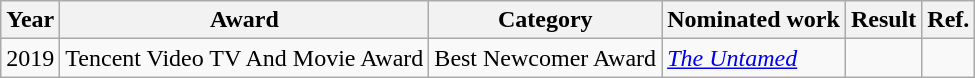<table class="wikitable sortable">
<tr>
<th>Year</th>
<th>Award</th>
<th>Category</th>
<th>Nominated work</th>
<th>Result</th>
<th>Ref.</th>
</tr>
<tr>
<td>2019</td>
<td>Tencent Video TV And Movie Award</td>
<td>Best Newcomer Award</td>
<td><em><a href='#'>The Untamed</a></em></td>
<td></td>
<td></td>
</tr>
</table>
